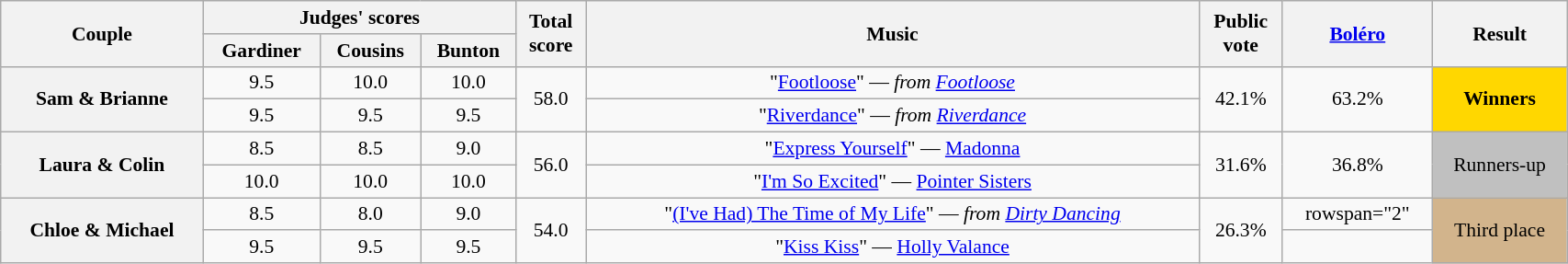<table class="wikitable sortable" style="text-align:center; font-size:90%; width:90%">
<tr>
<th scope="col" rowspan=2>Couple</th>
<th scope="col" colspan=3 class="unsortable">Judges' scores</th>
<th scope="col" rowspan=2>Total<br>score</th>
<th scope="col" rowspan=2 class="unsortable">Music</th>
<th scope="col" rowspan=2>Public<br>vote</th>
<th scope="col" rowspan=2 class="unsortable"><a href='#'>Boléro</a></th>
<th scope="col" rowspan=2 class="unsortable">Result</th>
</tr>
<tr>
<th class="unsortable">Gardiner</th>
<th class="unsortable">Cousins</th>
<th class="unsortable">Bunton</th>
</tr>
<tr>
<th scope="row" rowspan="2">Sam & Brianne</th>
<td>9.5</td>
<td>10.0</td>
<td>10.0</td>
<td rowspan="2">58.0</td>
<td>"<a href='#'>Footloose</a>" — <em>from <a href='#'>Footloose</a></em></td>
<td rowspan="2">42.1%</td>
<td rowspan="2">63.2%</td>
<td rowspan=2 bgcolor="gold"><strong>Winners</strong></td>
</tr>
<tr>
<td>9.5</td>
<td>9.5</td>
<td>9.5</td>
<td>"<a href='#'>Riverdance</a>" — <em>from <a href='#'>Riverdance</a></em></td>
</tr>
<tr>
<th scope="row" rowspan="2">Laura & Colin</th>
<td>8.5</td>
<td>8.5</td>
<td>9.0</td>
<td rowspan="2">56.0</td>
<td>"<a href='#'>Express Yourself</a>" — <a href='#'>Madonna</a></td>
<td rowspan="2">31.6%</td>
<td rowspan="2">36.8%</td>
<td rowspan=2 bgcolor="silver">Runners-up</td>
</tr>
<tr>
<td>10.0</td>
<td>10.0</td>
<td>10.0</td>
<td>"<a href='#'>I'm So Excited</a>" — <a href='#'>Pointer Sisters</a></td>
</tr>
<tr>
<th scope="row" rowspan="2">Chloe & Michael</th>
<td>8.5</td>
<td>8.0</td>
<td>9.0</td>
<td rowspan="2">54.0</td>
<td>"<a href='#'>(I've Had) The Time of My Life</a>" — <em>from <a href='#'>Dirty Dancing</a></em></td>
<td rowspan="2">26.3%</td>
<td>rowspan="2" </td>
<td rowspan=2 bgcolor="tan">Third place</td>
</tr>
<tr>
<td>9.5</td>
<td>9.5</td>
<td>9.5</td>
<td>"<a href='#'>Kiss Kiss</a>" — <a href='#'>Holly Valance</a></td>
</tr>
</table>
